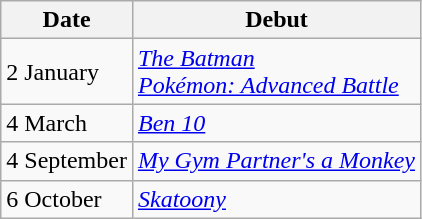<table class="wikitable">
<tr>
<th>Date</th>
<th>Debut</th>
</tr>
<tr>
<td>2 January</td>
<td><em><a href='#'>The Batman</a></em><br><em><a href='#'>Pokémon: Advanced Battle</a></em></td>
</tr>
<tr>
<td>4 March</td>
<td><em><a href='#'>Ben 10</a></em></td>
</tr>
<tr>
<td>4 September</td>
<td><em><a href='#'>My Gym Partner's a Monkey</a></em></td>
</tr>
<tr>
<td>6 October</td>
<td><em> <a href='#'>Skatoony</a></em></td>
</tr>
</table>
